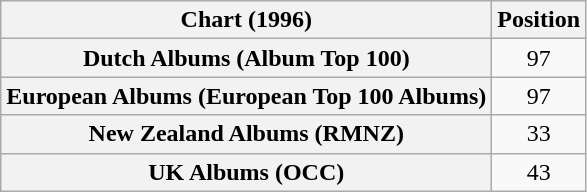<table class="wikitable plainrowheaders sortable">
<tr>
<th>Chart (1996)</th>
<th>Position</th>
</tr>
<tr>
<th scope="row">Dutch Albums (Album Top 100)</th>
<td align="center">97</td>
</tr>
<tr>
<th scope="row">European Albums (European Top 100 Albums)</th>
<td align="center">97</td>
</tr>
<tr>
<th scope="row">New Zealand Albums (RMNZ)</th>
<td align="center">33</td>
</tr>
<tr>
<th scope="row">UK Albums (OCC)</th>
<td align="center">43</td>
</tr>
</table>
